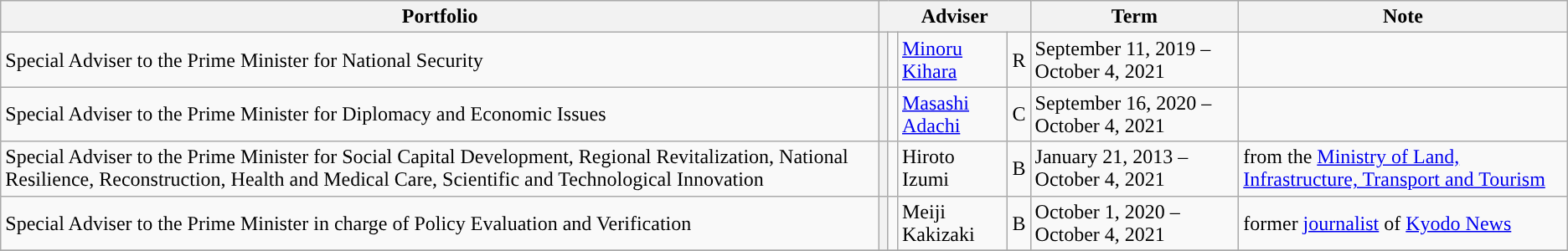<table class="wikitable">
<tr>
<th>Portfolio</th>
<th colspan="4">Adviser</th>
<th>Term</th>
<th>Note</th>
</tr>
<tr>
<td>Special Adviser to the Prime Minister for National Security</td>
<th style="color:inherit;background-color: "></th>
<td></td>
<td><a href='#'>Minoru Kihara</a></td>
<td>R</td>
<td>September 11, 2019 – October 4, 2021</td>
<td></td>
</tr>
<tr>
<td>Special Adviser to the Prime Minister for Diplomacy and Economic Issues</td>
<th style="color:inherit;background-color: "></th>
<td></td>
<td><a href='#'>Masashi Adachi</a></td>
<td>C</td>
<td>September 16, 2020 – October 4, 2021</td>
<td></td>
</tr>
<tr>
<td>Special Adviser to the Prime Minister for Social Capital Development, Regional Revitalization, National Resilience, Reconstruction, Health and Medical Care, Scientific and Technological Innovation</td>
<th></th>
<td></td>
<td>Hiroto Izumi</td>
<td>B</td>
<td>January 21, 2013 – October 4, 2021</td>
<td>from the <a href='#'>Ministry of Land, Infrastructure, Transport and Tourism</a></td>
</tr>
<tr>
<td>Special Adviser to the Prime Minister in charge of Policy Evaluation and Verification</td>
<th></th>
<td></td>
<td>Meiji Kakizaki</td>
<td>B</td>
<td>October 1, 2020 – October 4, 2021</td>
<td>former <a href='#'>journalist</a> of <a href='#'>Kyodo News</a></td>
</tr>
<tr>
</tr>
</table>
